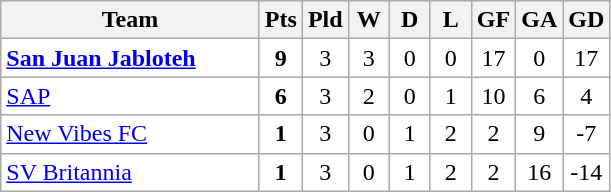<table class="wikitable" style="text-align: center;">
<tr>
<th width="165">Team</th>
<th width="20">Pts</th>
<th width="20">Pld</th>
<th width="20">W</th>
<th width="20">D</th>
<th width="20">L</th>
<th width="20">GF</th>
<th width="20">GA</th>
<th width="20">GD</th>
</tr>
<tr bgcolor=FFFFFF>
<td style="text-align:left;"> <strong><a href='#'>San Juan Jabloteh</a></strong></td>
<td><strong>9</strong></td>
<td>3</td>
<td>3</td>
<td>0</td>
<td>0</td>
<td>17</td>
<td>0</td>
<td>17</td>
</tr>
<tr bgcolor=FFFFFF>
<td style="text-align:left;"> <a href='#'>SAP</a></td>
<td><strong>6</strong></td>
<td>3</td>
<td>2</td>
<td>0</td>
<td>1</td>
<td>10</td>
<td>6</td>
<td>4</td>
</tr>
<tr bgcolor=FFFFFF>
<td style="text-align:left;"> <a href='#'>New Vibes FC</a></td>
<td><strong>1</strong></td>
<td>3</td>
<td>0</td>
<td>1</td>
<td>2</td>
<td>2</td>
<td>9</td>
<td>-7</td>
</tr>
<tr bgcolor=FFFFFF>
<td style="text-align:left;"> <a href='#'>SV Britannia</a></td>
<td><strong>1</strong></td>
<td>3</td>
<td>0</td>
<td>1</td>
<td>2</td>
<td>2</td>
<td>16</td>
<td>-14</td>
</tr>
</table>
